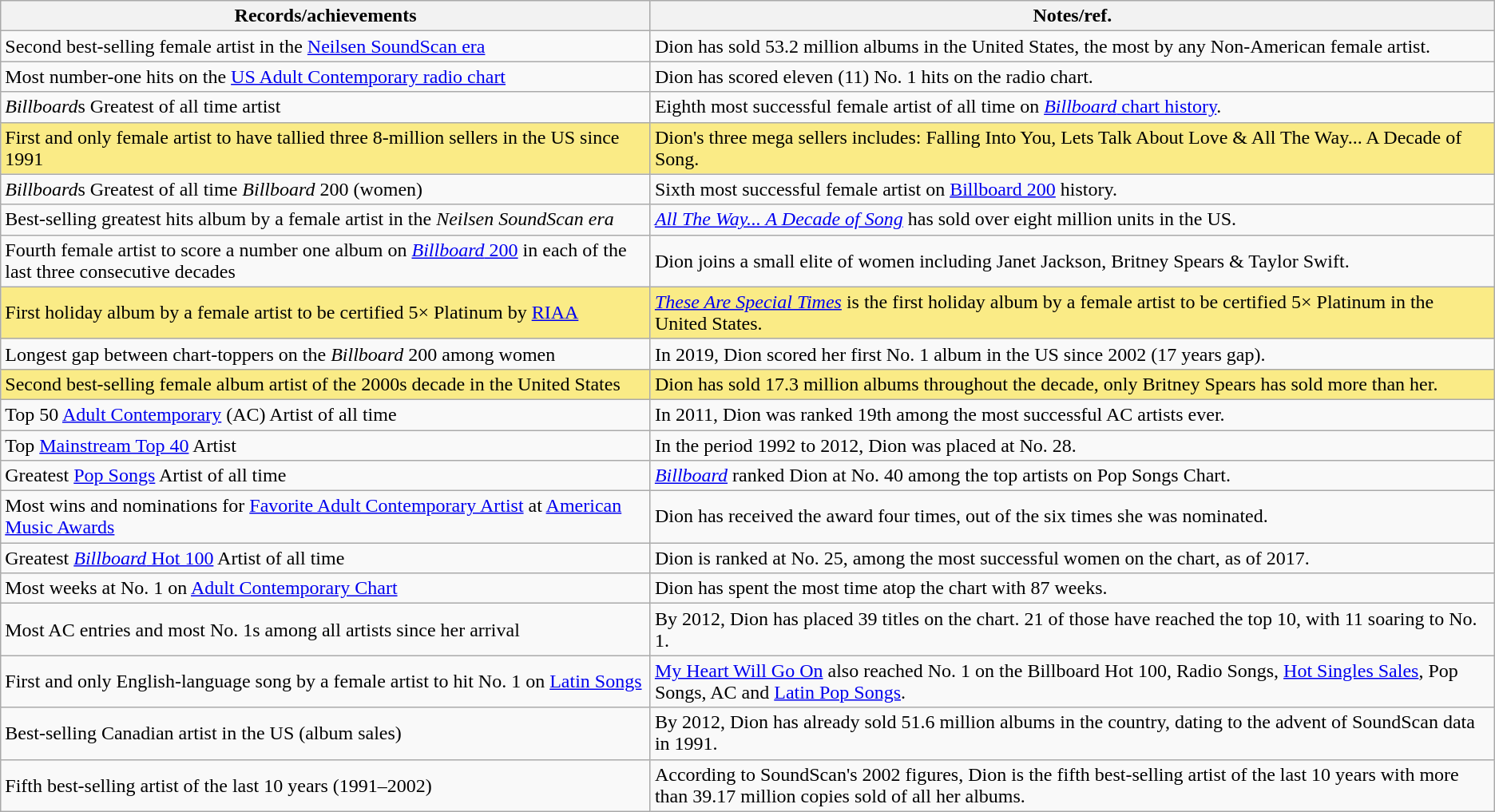<table class="wikitable" style="text-align:left;">
<tr>
<th>Records/achievements</th>
<th>Notes/ref.</th>
</tr>
<tr>
<td>Second best-selling female artist in the <a href='#'>Neilsen SoundScan era</a></td>
<td>Dion has sold 53.2 million albums in the United States, the most by any Non-American female artist.</td>
</tr>
<tr>
<td>Most number-one hits on the <a href='#'>US Adult Contemporary radio chart</a></td>
<td>Dion has scored eleven (11) No. 1 hits on the radio chart.</td>
</tr>
<tr>
<td><em>Billboard</em>s Greatest of all time artist</td>
<td>Eighth most successful female artist of all time on <a href='#'><em>Billboard</em> chart history</a>.</td>
</tr>
<tr style="background:#FAEB86" scope="row">
<td>First and only female artist to have tallied three 8-million sellers in the US since 1991</td>
<td>Dion's three mega sellers includes: Falling Into You, Lets Talk About Love & All The Way... A Decade of Song.</td>
</tr>
<tr>
<td><em>Billboard</em>s Greatest of all time <em>Billboard</em> 200 (women)</td>
<td>Sixth most successful female artist on <a href='#'>Billboard 200</a> history.</td>
</tr>
<tr>
<td>Best-selling greatest hits album by a female artist in the <em>Neilsen SoundScan era</em></td>
<td><a href='#'><em>All The Way... A Decade of Song</em></a> has sold over eight million units in the US.</td>
</tr>
<tr>
<td>Fourth female artist to score a number one album on <a href='#'><em>Billboard</em> 200</a> in each of the last three consecutive decades</td>
<td>Dion joins a small elite of women including Janet Jackson, Britney Spears & Taylor Swift.</td>
</tr>
<tr scope="row" style="background:#FAEB86">
<td>First holiday album by a female artist to be certified 5× Platinum by <a href='#'>RIAA</a></td>
<td><em><a href='#'>These Are Special Times</a></em> is the first holiday album by a female artist to be certified 5× Platinum in the United States.</td>
</tr>
<tr>
<td>Longest gap between chart-toppers on the <em>Billboard</em> 200 among women</td>
<td>In 2019, Dion scored her first No. 1 album in the US since 2002 (17 years gap).</td>
</tr>
<tr scope="row" style="background:#FAEB86">
<td>Second best-selling female album artist of the 2000s decade in the United States</td>
<td>Dion has sold 17.3 million albums throughout the decade, only Britney Spears has sold more than her.</td>
</tr>
<tr>
<td>Top 50 <a href='#'>Adult Contemporary</a> (AC) Artist of all time</td>
<td>In 2011, Dion was ranked 19th among the most successful AC artists ever.</td>
</tr>
<tr>
<td>Top <a href='#'>Mainstream Top 40</a> Artist</td>
<td>In the period 1992 to 2012, Dion was placed at No. 28.</td>
</tr>
<tr>
<td>Greatest <a href='#'>Pop Songs</a> Artist of all time</td>
<td><a href='#'><em>Billboard</em></a> ranked Dion at No. 40 among the top artists on Pop Songs Chart.</td>
</tr>
<tr>
<td>Most wins and nominations for <a href='#'>Favorite Adult Contemporary Artist</a> at <a href='#'>American Music Awards</a></td>
<td>Dion has received the award four times, out of the six times she was nominated.</td>
</tr>
<tr>
<td>Greatest <a href='#'><em>Billboard</em> Hot 100</a> Artist of all time</td>
<td>Dion is ranked at No. 25, among the most successful women on the chart, as of 2017.</td>
</tr>
<tr>
<td>Most weeks at No. 1 on <a href='#'>Adult Contemporary Chart</a></td>
<td>Dion has spent the most time atop the chart with 87 weeks.</td>
</tr>
<tr>
<td>Most AC entries and most No. 1s among all artists since her arrival</td>
<td>By 2012, Dion has placed 39 titles on the chart. 21 of those have reached the top 10, with 11 soaring to No. 1.</td>
</tr>
<tr>
<td>First and only English-language song by a female artist to hit No. 1 on <a href='#'>Latin Songs</a></td>
<td><a href='#'>My Heart Will Go On</a> also reached No. 1 on the Billboard Hot 100, Radio Songs, <a href='#'>Hot Singles Sales</a>, Pop Songs, AC and <a href='#'>Latin Pop Songs</a>.</td>
</tr>
<tr>
<td>Best-selling Canadian artist in the US (album sales)</td>
<td>By 2012, Dion has already sold 51.6 million albums in the country, dating to the advent of SoundScan data in 1991.</td>
</tr>
<tr>
<td>Fifth best-selling artist of the last 10 years (1991–2002)</td>
<td>According to SoundScan's 2002 figures, Dion is the fifth best-selling artist of the last 10 years with more than 39.17 million copies sold of all her albums.</td>
</tr>
</table>
